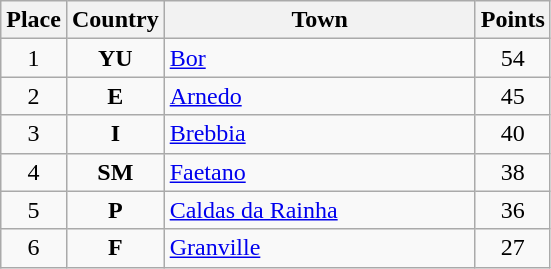<table class="wikitable" style="text-align;">
<tr>
<th width="25">Place</th>
<th width="25">Country</th>
<th width="200">Town</th>
<th width="25">Points</th>
</tr>
<tr>
<td align="center">1</td>
<td align="center"><strong>YU</strong></td>
<td align="left"><a href='#'>Bor</a></td>
<td align="center">54</td>
</tr>
<tr>
<td align="center">2</td>
<td align="center"><strong>E</strong></td>
<td align="left"><a href='#'>Arnedo</a></td>
<td align="center">45</td>
</tr>
<tr>
<td align="center">3</td>
<td align="center"><strong>I</strong></td>
<td align="left"><a href='#'>Brebbia</a></td>
<td align="center">40</td>
</tr>
<tr>
<td align="center">4</td>
<td align="center"><strong>SM</strong></td>
<td align="left"><a href='#'>Faetano</a></td>
<td align="center">38</td>
</tr>
<tr>
<td align="center">5</td>
<td align="center"><strong>P</strong></td>
<td align="left"><a href='#'>Caldas da Rainha</a></td>
<td align="center">36</td>
</tr>
<tr>
<td align="center">6</td>
<td align="center"><strong>F</strong></td>
<td align="left"><a href='#'>Granville</a></td>
<td align="center">27</td>
</tr>
</table>
